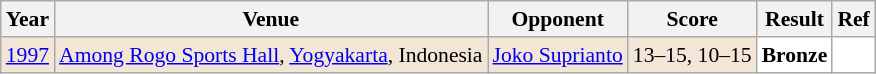<table class="sortable wikitable" style="font-size: 90%;">
<tr>
<th>Year</th>
<th>Venue</th>
<th>Opponent</th>
<th>Score</th>
<th>Result</th>
<th>Ref</th>
</tr>
<tr style="background:#F3E6D7">
<td align="center"><a href='#'>1997</a></td>
<td align="left"><a href='#'>Among Rogo Sports Hall</a>, <a href='#'>Yogyakarta</a>, Indonesia</td>
<td align="left"> <a href='#'>Joko Suprianto</a></td>
<td align="left">13–15, 10–15</td>
<td style="text-align:left; background:white"> <strong>Bronze</strong></td>
<td style="text-align:center; background:white"></td>
</tr>
</table>
